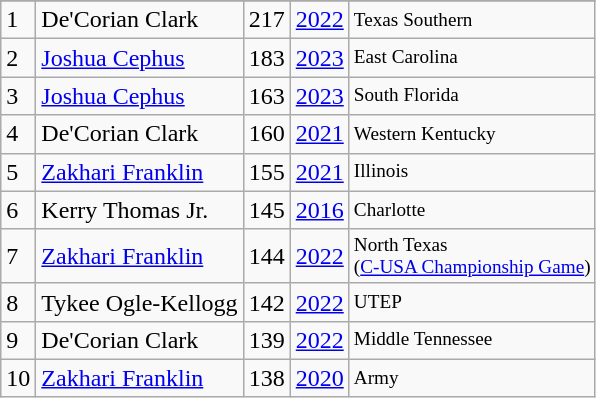<table class="wikitable">
<tr>
</tr>
<tr>
<td>1</td>
<td>De'Corian Clark</td>
<td>217</td>
<td><a href='#'>2022</a></td>
<td style="font-size:80%;">Texas Southern</td>
</tr>
<tr>
<td>2</td>
<td><a href='#'>Joshua Cephus</a></td>
<td>183</td>
<td><a href='#'>2023</a></td>
<td style="font-size:80%;">East Carolina</td>
</tr>
<tr>
<td>3</td>
<td><a href='#'>Joshua Cephus</a></td>
<td>163</td>
<td><a href='#'>2023</a></td>
<td style="font-size:80%;">South Florida</td>
</tr>
<tr>
<td>4</td>
<td>De'Corian Clark</td>
<td>160</td>
<td><a href='#'>2021</a></td>
<td style="font-size:80%;">Western Kentucky</td>
</tr>
<tr>
<td>5</td>
<td><a href='#'>Zakhari Franklin</a></td>
<td>155</td>
<td><a href='#'>2021</a></td>
<td style="font-size:80%;">Illinois</td>
</tr>
<tr>
<td>6</td>
<td>Kerry Thomas Jr.</td>
<td>145</td>
<td><a href='#'>2016</a></td>
<td style="font-size:80%;">Charlotte</td>
</tr>
<tr>
<td>7</td>
<td><a href='#'>Zakhari Franklin</a></td>
<td>144</td>
<td><a href='#'>2022</a></td>
<td style="font-size:80%;">North Texas<br>(<a href='#'>C-USA Championship Game</a>)</td>
</tr>
<tr>
<td>8</td>
<td>Tykee Ogle-Kellogg</td>
<td>142</td>
<td><a href='#'>2022</a></td>
<td style="font-size:80%;">UTEP</td>
</tr>
<tr>
<td>9</td>
<td>De'Corian Clark</td>
<td>139</td>
<td><a href='#'>2022</a></td>
<td style="font-size:80%;">Middle Tennessee</td>
</tr>
<tr>
<td>10</td>
<td><a href='#'>Zakhari Franklin</a></td>
<td>138</td>
<td><a href='#'>2020</a></td>
<td style="font-size:80%;">Army</td>
</tr>
</table>
